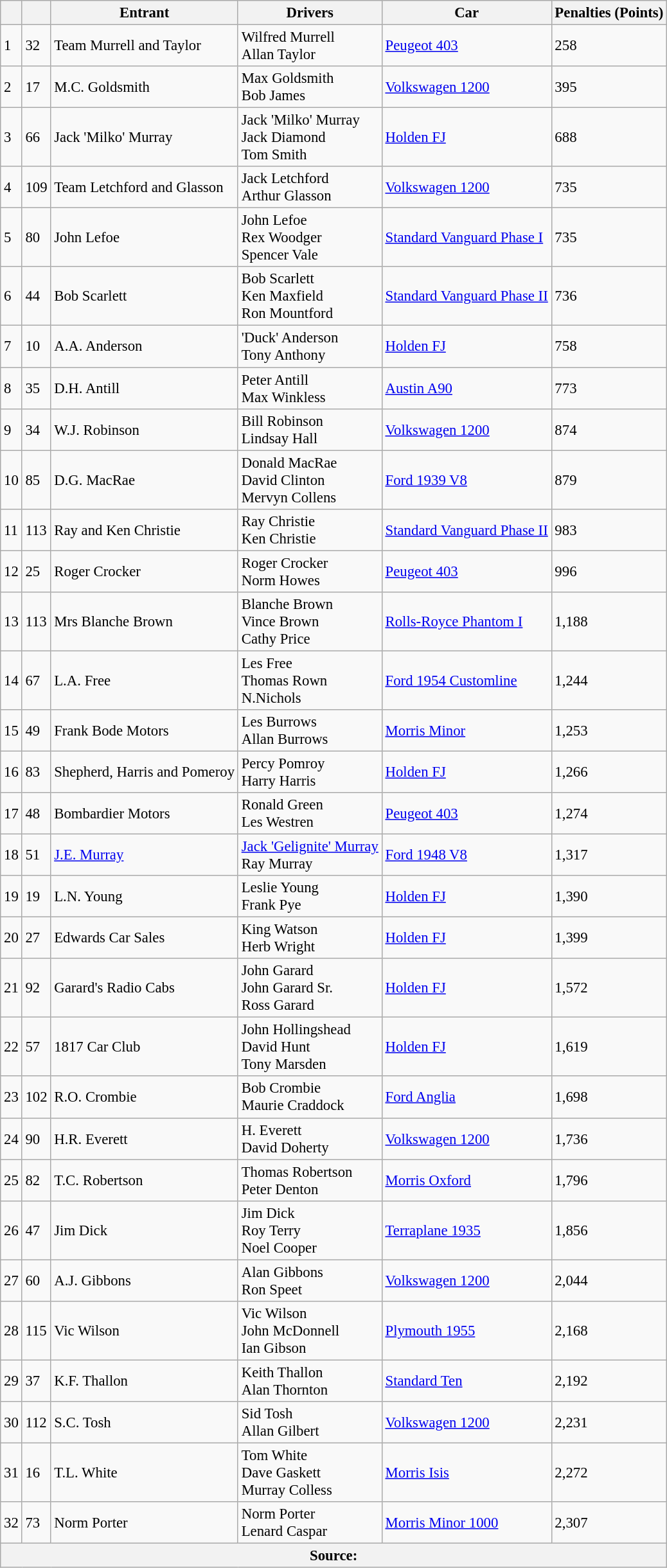<table class="wikitable" style="text-align: left; font-size: 95%;">
<tr>
<th></th>
<th></th>
<th>Entrant</th>
<th>Drivers</th>
<th>Car</th>
<th>Penalties (Points)</th>
</tr>
<tr>
<td>1</td>
<td>32</td>
<td> Team Murrell and Taylor</td>
<td> Wilfred Murrell <br>  Allan Taylor</td>
<td><a href='#'>Peugeot 403</a></td>
<td>258</td>
</tr>
<tr>
<td>2</td>
<td>17</td>
<td> M.C. Goldsmith</td>
<td> Max Goldsmith <br>  Bob James</td>
<td><a href='#'>Volkswagen 1200</a></td>
<td>395</td>
</tr>
<tr>
<td>3</td>
<td>66</td>
<td> Jack 'Milko' Murray</td>
<td> Jack 'Milko' Murray <br>  Jack Diamond <br>  Tom Smith</td>
<td><a href='#'>Holden FJ</a></td>
<td>688</td>
</tr>
<tr>
<td>4</td>
<td>109</td>
<td> Team Letchford and Glasson</td>
<td> Jack Letchford <br>  Arthur Glasson</td>
<td><a href='#'>Volkswagen 1200</a></td>
<td>735</td>
</tr>
<tr>
<td>5</td>
<td>80</td>
<td> John Lefoe</td>
<td> John Lefoe <br>  Rex Woodger <br>  Spencer Vale</td>
<td><a href='#'>Standard Vanguard Phase I</a></td>
<td>735</td>
</tr>
<tr>
<td>6</td>
<td>44</td>
<td> Bob Scarlett</td>
<td> Bob Scarlett <br>  Ken Maxfield <br>  Ron Mountford</td>
<td><a href='#'>Standard Vanguard Phase II</a></td>
<td>736</td>
</tr>
<tr>
<td>7</td>
<td>10</td>
<td> A.A. Anderson</td>
<td> 'Duck' Anderson <br>  Tony Anthony</td>
<td><a href='#'>Holden FJ</a></td>
<td>758</td>
</tr>
<tr>
<td>8</td>
<td>35</td>
<td> D.H. Antill</td>
<td> Peter Antill <br>  Max Winkless</td>
<td><a href='#'>Austin A90</a></td>
<td>773</td>
</tr>
<tr>
<td>9</td>
<td>34</td>
<td> W.J. Robinson</td>
<td> Bill Robinson <br>  Lindsay Hall</td>
<td><a href='#'>Volkswagen 1200</a></td>
<td>874</td>
</tr>
<tr>
<td>10</td>
<td>85</td>
<td> D.G. MacRae</td>
<td> Donald MacRae <br>  David Clinton <br>  Mervyn Collens</td>
<td><a href='#'>Ford 1939 V8</a></td>
<td>879</td>
</tr>
<tr>
<td>11</td>
<td>113</td>
<td> Ray and Ken Christie</td>
<td> Ray Christie <br>  Ken Christie</td>
<td><a href='#'>Standard Vanguard Phase II</a></td>
<td>983</td>
</tr>
<tr>
<td>12</td>
<td>25</td>
<td> Roger Crocker</td>
<td> Roger Crocker <br>  Norm Howes</td>
<td><a href='#'>Peugeot 403</a></td>
<td>996</td>
</tr>
<tr>
<td>13</td>
<td>113</td>
<td> Mrs Blanche Brown</td>
<td> Blanche Brown <br>  Vince Brown <br>  Cathy Price</td>
<td><a href='#'>Rolls-Royce Phantom I</a></td>
<td>1,188</td>
</tr>
<tr>
<td>14</td>
<td>67</td>
<td> L.A. Free</td>
<td> Les Free <br>  Thomas Rown <br>  N.Nichols</td>
<td><a href='#'>Ford 1954 Customline</a></td>
<td>1,244</td>
</tr>
<tr>
<td>15</td>
<td>49</td>
<td> Frank Bode Motors</td>
<td> Les Burrows <br>  Allan Burrows</td>
<td><a href='#'>Morris Minor</a></td>
<td>1,253</td>
</tr>
<tr>
<td>16</td>
<td>83</td>
<td> Shepherd, Harris and Pomeroy</td>
<td> Percy Pomroy <br>  Harry Harris</td>
<td><a href='#'>Holden FJ</a></td>
<td>1,266</td>
</tr>
<tr>
<td>17</td>
<td>48</td>
<td> Bombardier Motors</td>
<td> Ronald Green <br>  Les Westren</td>
<td><a href='#'>Peugeot 403</a></td>
<td>1,274</td>
</tr>
<tr>
<td>18</td>
<td>51</td>
<td> <a href='#'>J.E. Murray</a></td>
<td> <a href='#'>Jack 'Gelignite' Murray</a>  <br>  Ray Murray</td>
<td><a href='#'>Ford 1948 V8</a></td>
<td>1,317</td>
</tr>
<tr>
<td>19</td>
<td>19</td>
<td> L.N. Young</td>
<td> Leslie Young <br>  Frank Pye</td>
<td><a href='#'>Holden FJ</a></td>
<td>1,390</td>
</tr>
<tr>
<td>20</td>
<td>27</td>
<td> Edwards Car Sales</td>
<td> King Watson <br>  Herb Wright</td>
<td><a href='#'>Holden FJ</a></td>
<td>1,399</td>
</tr>
<tr>
<td>21</td>
<td>92</td>
<td> Garard's Radio Cabs</td>
<td> John Garard <br>  John Garard Sr. <br>  Ross Garard</td>
<td><a href='#'>Holden FJ</a></td>
<td>1,572</td>
</tr>
<tr>
<td>22</td>
<td>57</td>
<td> 1817 Car Club</td>
<td> John Hollingshead <br>  David Hunt <br>  Tony Marsden</td>
<td><a href='#'>Holden FJ</a></td>
<td>1,619</td>
</tr>
<tr>
<td>23</td>
<td>102</td>
<td> R.O. Crombie</td>
<td> Bob Crombie <br>  Maurie Craddock</td>
<td><a href='#'>Ford Anglia</a></td>
<td>1,698</td>
</tr>
<tr>
<td>24</td>
<td>90</td>
<td> H.R. Everett</td>
<td> H. Everett <br>  David Doherty</td>
<td><a href='#'>Volkswagen 1200</a></td>
<td>1,736</td>
</tr>
<tr>
<td>25</td>
<td>82</td>
<td> T.C. Robertson</td>
<td> Thomas Robertson <br>  Peter Denton</td>
<td><a href='#'>Morris Oxford</a></td>
<td>1,796</td>
</tr>
<tr>
<td>26</td>
<td>47</td>
<td> Jim Dick</td>
<td> Jim Dick <br>  Roy Terry <br>  Noel Cooper</td>
<td><a href='#'>Terraplane 1935</a></td>
<td>1,856</td>
</tr>
<tr>
<td>27</td>
<td>60</td>
<td> A.J. Gibbons</td>
<td> Alan Gibbons <br> Ron Speet</td>
<td><a href='#'>Volkswagen 1200</a></td>
<td>2,044</td>
</tr>
<tr>
<td>28</td>
<td>115</td>
<td> Vic Wilson</td>
<td> Vic Wilson <br>  John McDonnell <br>  Ian Gibson</td>
<td><a href='#'>Plymouth 1955</a></td>
<td>2,168</td>
</tr>
<tr>
<td>29</td>
<td>37</td>
<td> K.F. Thallon</td>
<td> Keith Thallon <br>  Alan Thornton</td>
<td><a href='#'>Standard Ten</a></td>
<td>2,192</td>
</tr>
<tr>
<td>30</td>
<td>112</td>
<td> S.C. Tosh</td>
<td> Sid Tosh <br>  Allan Gilbert</td>
<td><a href='#'>Volkswagen 1200</a></td>
<td>2,231</td>
</tr>
<tr>
<td>31</td>
<td>16</td>
<td> T.L. White</td>
<td> Tom White <br>  Dave Gaskett<br>  Murray Colless</td>
<td><a href='#'>Morris Isis</a></td>
<td>2,272</td>
</tr>
<tr>
<td>32</td>
<td>73</td>
<td> Norm Porter</td>
<td> Norm Porter <br>  Lenard Caspar</td>
<td><a href='#'>Morris Minor 1000</a></td>
<td>2,307</td>
</tr>
<tr>
<th colspan=6>Source:</th>
</tr>
</table>
